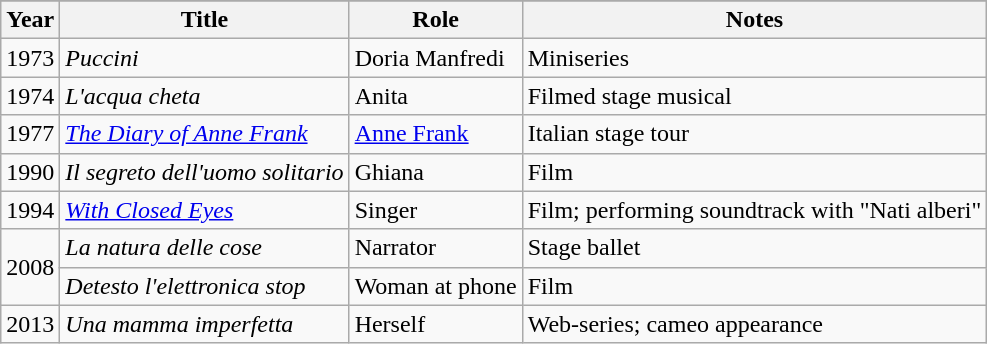<table class="wikitable">
<tr>
</tr>
<tr>
<th>Year</th>
<th>Title</th>
<th>Role</th>
<th>Notes</th>
</tr>
<tr>
<td>1973</td>
<td><em>Puccini</em></td>
<td>Doria Manfredi</td>
<td>Miniseries</td>
</tr>
<tr>
<td>1974</td>
<td><em>L'acqua cheta</em></td>
<td>Anita</td>
<td>Filmed stage musical</td>
</tr>
<tr>
<td>1977</td>
<td><em><a href='#'>The Diary of Anne Frank</a></em></td>
<td><a href='#'>Anne Frank</a></td>
<td>Italian stage tour</td>
</tr>
<tr>
<td>1990</td>
<td><em>Il segreto dell'uomo solitario</em></td>
<td>Ghiana</td>
<td>Film</td>
</tr>
<tr>
<td>1994</td>
<td><em><a href='#'>With Closed Eyes</a></em></td>
<td>Singer</td>
<td>Film; performing soundtrack with "Nati alberi"</td>
</tr>
<tr>
<td rowspan="2">2008</td>
<td><em>La natura delle cose</em></td>
<td>Narrator</td>
<td>Stage ballet</td>
</tr>
<tr>
<td><em>Detesto l'elettronica stop</em></td>
<td>Woman at phone</td>
<td>Film</td>
</tr>
<tr>
<td>2013</td>
<td><em>Una mamma imperfetta</em></td>
<td>Herself</td>
<td>Web-series; cameo appearance</td>
</tr>
</table>
